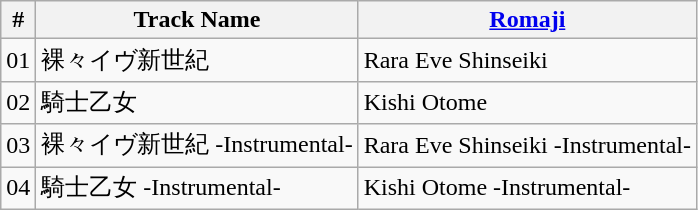<table class="wikitable">
<tr>
<th>#</th>
<th>Track Name</th>
<th><a href='#'>Romaji</a></th>
</tr>
<tr>
<td>01</td>
<td>裸々イヴ新世紀</td>
<td>Rara Eve Shinseiki</td>
</tr>
<tr>
<td>02</td>
<td>騎士乙女</td>
<td>Kishi Otome</td>
</tr>
<tr>
<td>03</td>
<td>裸々イヴ新世紀 -Instrumental-</td>
<td>Rara Eve Shinseiki -Instrumental-</td>
</tr>
<tr>
<td>04</td>
<td>騎士乙女 -Instrumental-</td>
<td>Kishi Otome -Instrumental-</td>
</tr>
</table>
